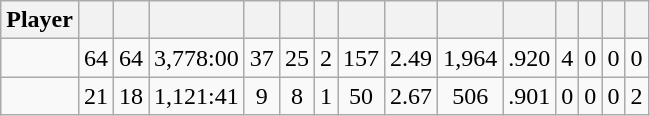<table class="wikitable sortable" style="text-align:center;">
<tr>
<th>Player</th>
<th></th>
<th></th>
<th></th>
<th></th>
<th></th>
<th></th>
<th></th>
<th></th>
<th></th>
<th></th>
<th></th>
<th></th>
<th></th>
<th></th>
</tr>
<tr>
<td></td>
<td>64</td>
<td>64</td>
<td>3,778:00</td>
<td>37</td>
<td>25</td>
<td>2</td>
<td>157</td>
<td>2.49</td>
<td>1,964</td>
<td>.920</td>
<td>4</td>
<td>0</td>
<td>0</td>
<td>0</td>
</tr>
<tr>
<td></td>
<td>21</td>
<td>18</td>
<td>1,121:41</td>
<td>9</td>
<td>8</td>
<td>1</td>
<td>50</td>
<td>2.67</td>
<td>506</td>
<td>.901</td>
<td>0</td>
<td>0</td>
<td>0</td>
<td>2</td>
</tr>
</table>
